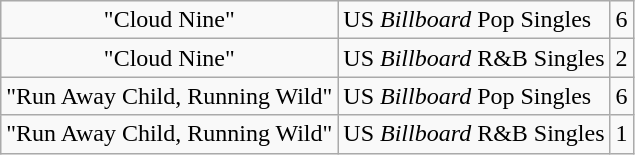<table class="wikitable sortable plainrowheaders" style="text-align:center;">
<tr>
<td>"Cloud Nine"</td>
<td align="left">US <em>Billboard</em> Pop Singles</td>
<td align="center">6</td>
</tr>
<tr>
<td>"Cloud Nine"</td>
<td align="left">US <em>Billboard</em> R&B Singles</td>
<td align="center">2</td>
</tr>
<tr>
<td>"Run Away Child, Running Wild"</td>
<td align="left">US <em>Billboard</em> Pop Singles</td>
<td align="center">6</td>
</tr>
<tr>
<td>"Run Away Child, Running Wild"</td>
<td align="left">US <em>Billboard</em> R&B Singles</td>
<td align="center">1</td>
</tr>
</table>
